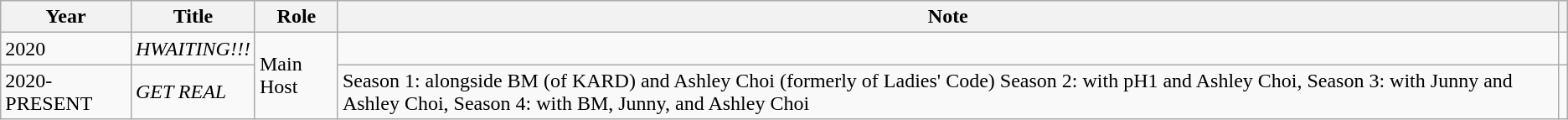<table class="wikitable">
<tr>
<th>Year</th>
<th>Title</th>
<th>Role</th>
<th>Note</th>
<th></th>
</tr>
<tr>
<td>2020</td>
<td><em>HWAITING!!!</em></td>
<td rowspan="2">Main Host</td>
<td></td>
<td></td>
</tr>
<tr>
<td>2020-PRESENT</td>
<td><em>GET REAL</em></td>
<td>Season 1: alongside BM (of KARD) and Ashley Choi (formerly of Ladies' Code) Season 2: with pH1 and Ashley Choi, Season 3: with Junny and Ashley Choi, Season 4: with BM, Junny, and Ashley Choi</td>
<td></td>
</tr>
</table>
